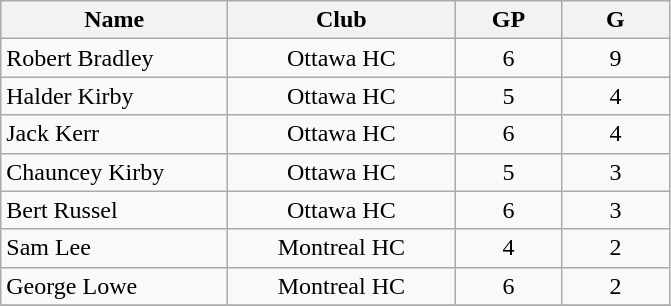<table class="wikitable" style="text-align:center;">
<tr>
<th style="width:9em">Name</th>
<th style="width:9em">Club</th>
<th style="width:4em">GP</th>
<th style="width:4em">G</th>
</tr>
<tr>
<td align="left">Robert Bradley</td>
<td>Ottawa HC</td>
<td>6</td>
<td>9</td>
</tr>
<tr>
<td align="left">Halder Kirby</td>
<td>Ottawa HC</td>
<td>5</td>
<td>4</td>
</tr>
<tr>
<td align="left">Jack Kerr</td>
<td>Ottawa HC</td>
<td>6</td>
<td>4</td>
</tr>
<tr>
<td align="left">Chauncey Kirby</td>
<td>Ottawa HC</td>
<td>5</td>
<td>3</td>
</tr>
<tr>
<td align="left">Bert Russel</td>
<td>Ottawa HC</td>
<td>6</td>
<td>3</td>
</tr>
<tr>
<td align="left">Sam Lee</td>
<td>Montreal HC</td>
<td>4</td>
<td>2</td>
</tr>
<tr>
<td align="left">George Lowe</td>
<td>Montreal HC</td>
<td>6</td>
<td>2</td>
</tr>
<tr>
</tr>
</table>
